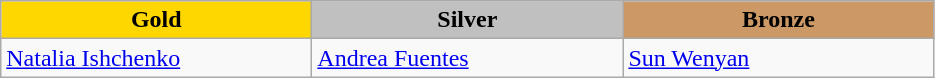<table class="wikitable" style="text-align:left">
<tr align="center">
<td width=200 bgcolor=gold><strong>Gold</strong></td>
<td width=200 bgcolor=silver><strong>Silver</strong></td>
<td width=200 bgcolor=CC9966><strong>Bronze</strong></td>
</tr>
<tr>
<td><a href='#'>Natalia Ishchenko</a><br> <em></em></td>
<td><a href='#'>Andrea Fuentes</a><br> <em></em></td>
<td><a href='#'>Sun Wenyan</a><br> <em></em></td>
</tr>
</table>
